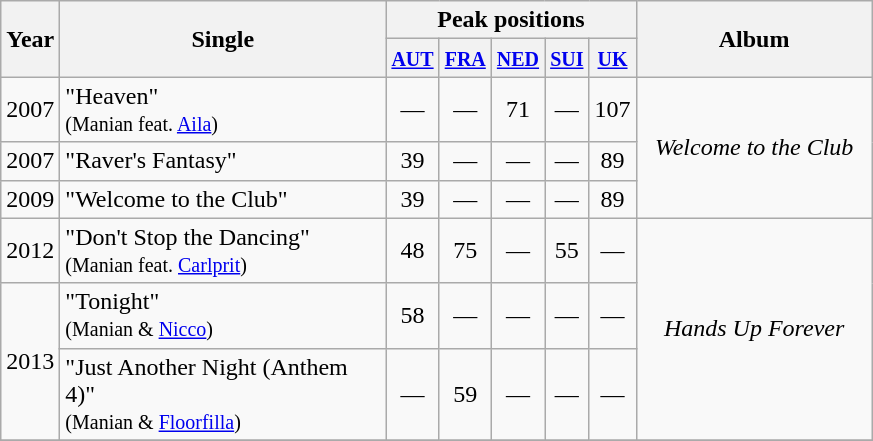<table class="wikitable">
<tr>
<th align="center" rowspan="2" width="10">Year</th>
<th align="center" rowspan="2" width="210">Single</th>
<th align="center" colspan="5">Peak positions</th>
<th align="center" rowspan="2" width="150">Album</th>
</tr>
<tr>
<th width="20"><small><a href='#'>AUT</a></small><br></th>
<th width="20"><small><a href='#'>FRA</a></small><br></th>
<th width="20"><small><a href='#'>NED</a></small><br></th>
<th width="20"><small><a href='#'>SUI</a></small><br></th>
<th width="20"><small><a href='#'>UK</a></small><br></th>
</tr>
<tr>
<td align="center">2007</td>
<td>"Heaven"<br><small>(Manian feat. <a href='#'>Aila</a>) </small></td>
<td align="center">—</td>
<td align="center">—</td>
<td align="center">71</td>
<td align="center">—</td>
<td align="center">107<br></td>
<td align="center" rowspan="3"><em>Welcome to the Club</em></td>
</tr>
<tr>
<td align="center">2007</td>
<td>"Raver's Fantasy"</td>
<td align="center">39</td>
<td align="center">—</td>
<td align="center">—</td>
<td align="center">—</td>
<td align="center">89<br></td>
</tr>
<tr>
<td align="center">2009</td>
<td>"Welcome to the Club"</td>
<td align="center">39</td>
<td align="center">—</td>
<td align="center">—</td>
<td align="center">—</td>
<td align="center">89<br></td>
</tr>
<tr>
<td rowspan="1" align="center">2012</td>
<td>"Don't Stop the Dancing"<br><small>(Manian feat. <a href='#'>Carlprit</a>) </small></td>
<td align="center">48</td>
<td align="center">75</td>
<td align="center">—</td>
<td align="center">55</td>
<td align="center">—</td>
<td rowspan="3" align="center"><em>Hands Up Forever</em></td>
</tr>
<tr>
<td rowspan="2" align="center">2013</td>
<td>"Tonight"<br><small>(Manian & <a href='#'>Nicco</a>) </small></td>
<td align="center">58</td>
<td align="center">—</td>
<td align="center">—</td>
<td align="center">—</td>
<td align="center">—</td>
</tr>
<tr>
<td>"Just Another Night (Anthem 4)"<br><small>(Manian & <a href='#'>Floorfilla</a>) </small></td>
<td align="center">—</td>
<td align="center">59</td>
<td align="center">—</td>
<td align="center">—</td>
<td align="center">—</td>
</tr>
<tr>
</tr>
</table>
